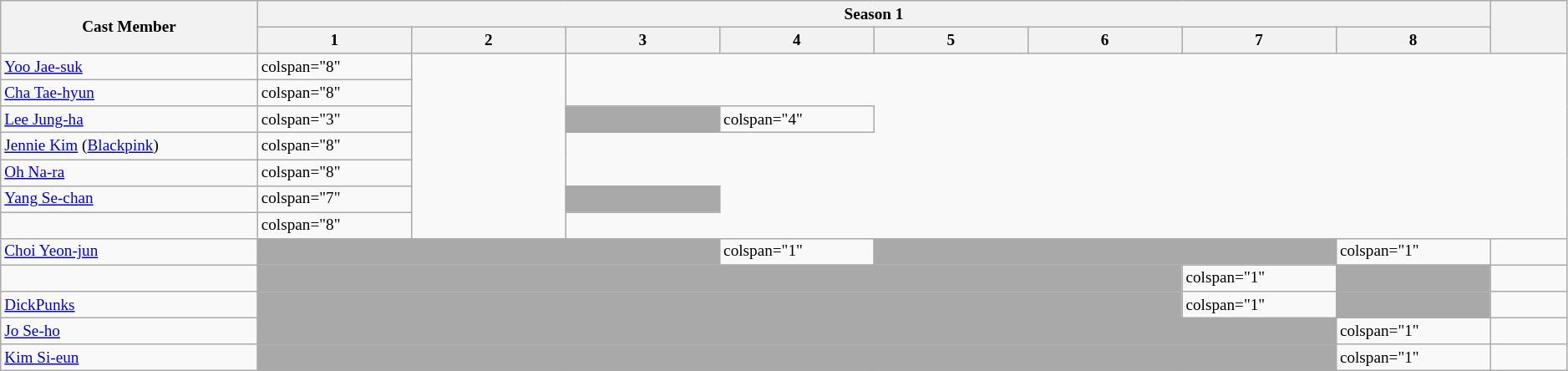<table class="wikitable" style="font-size:80%">
<tr>
<th style=width:10% rowspan="2">Cast Member</th>
<th style=width:10% colspan="8">Season 1</th>
<th style=width:3% rowspan="2"></th>
</tr>
<tr>
<th width="6%">1</th>
<th width="6%">2</th>
<th width="6%">3</th>
<th width="6%">4</th>
<th width="6%">5</th>
<th width="6%">6</th>
<th width="6%">7</th>
<th width="6%">8</th>
</tr>
<tr>
<td><a href='#'>Yoo Jae-suk</a></td>
<td>colspan="8" </td>
<td rowspan="7"></td>
</tr>
<tr>
<td><a href='#'>Cha Tae-hyun</a></td>
<td>colspan="8" </td>
</tr>
<tr>
<td><a href='#'>Lee Jung-ha</a></td>
<td>colspan="3" </td>
<td colspan="1" bgcolor="darkgray"></td>
<td>colspan="4" </td>
</tr>
<tr>
<td><a href='#'>Jennie Kim</a> (<a href='#'>Blackpink</a>)</td>
<td>colspan="8" </td>
</tr>
<tr>
<td><a href='#'>Oh Na-ra</a></td>
<td>colspan="8" </td>
</tr>
<tr>
<td><a href='#'>Yang Se-chan</a></td>
<td>colspan="7" </td>
<td colspan="1" bgcolor="darkgray"></td>
</tr>
<tr>
<td></td>
<td>colspan="8" </td>
</tr>
<tr>
<td><a href='#'>Choi Yeon-jun</a></td>
<td colspan="3" bgcolor="darkgray"></td>
<td>colspan="1" </td>
<td colspan="3" bgcolor="darkgray"></td>
<td>colspan="1" </td>
<td></td>
</tr>
<tr>
<td></td>
<td colspan="6" bgcolor="darkgray"></td>
<td>colspan="1" </td>
<td colspan="1" bgcolor="darkgray"></td>
<td></td>
</tr>
<tr>
<td><a href='#'>DickPunks</a></td>
<td colspan="6" bgcolor="darkgray"></td>
<td>colspan="1" </td>
<td colspan="1" bgcolor="darkgray"></td>
<td></td>
</tr>
<tr>
<td><a href='#'>Jo Se-ho</a></td>
<td colspan="7" bgcolor="darkgray"></td>
<td>colspan="1" </td>
<td></td>
</tr>
<tr>
<td><a href='#'>Kim Si-eun</a></td>
<td colspan="7" bgcolor="darkgray"></td>
<td>colspan="1" </td>
<td></td>
</tr>
</table>
